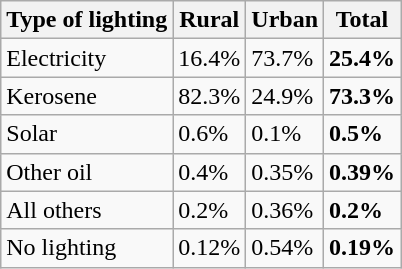<table class="wikitable sortable">
<tr>
<th>Type of lighting</th>
<th>Rural</th>
<th>Urban</th>
<th><strong>Total</strong></th>
</tr>
<tr>
<td>Electricity</td>
<td>16.4%</td>
<td>73.7%</td>
<td><strong>25.4%</strong></td>
</tr>
<tr>
<td>Kerosene</td>
<td>82.3%</td>
<td>24.9%</td>
<td><strong>73.3%</strong></td>
</tr>
<tr>
<td>Solar</td>
<td>0.6%</td>
<td>0.1%</td>
<td><strong>0.5%</strong></td>
</tr>
<tr>
<td>Other oil</td>
<td>0.4%</td>
<td>0.35%</td>
<td><strong>0.39%</strong></td>
</tr>
<tr>
<td>All others</td>
<td>0.2%</td>
<td>0.36%</td>
<td><strong>0.2%</strong></td>
</tr>
<tr>
<td>No lighting</td>
<td>0.12%</td>
<td>0.54%</td>
<td><strong>0.19%</strong></td>
</tr>
</table>
